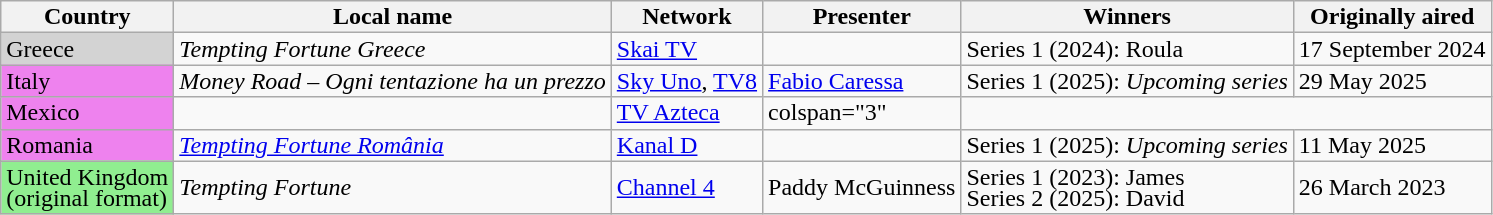<table class="wikitable" style="line-height:14px;">
<tr>
<th>Country</th>
<th>Local name</th>
<th>Network</th>
<th>Presenter</th>
<th>Winners</th>
<th>Originally aired</th>
</tr>
<tr>
<td bgcolor="lightgrey">Greece</td>
<td><em>Tempting Fortune Greece</em></td>
<td><a href='#'>Skai TV</a></td>
<td></td>
<td>Series 1 (2024): Roula</td>
<td>17 September 2024</td>
</tr>
<tr>
<td bgcolor="violet">Italy</td>
<td><em>Money Road – Ogni tentazione ha un prezzo</em></td>
<td><a href='#'>Sky Uno</a>, <a href='#'>TV8</a></td>
<td><a href='#'>Fabio Caressa</a></td>
<td>Series 1 (2025): <em>Upcoming series</em></td>
<td>29 May 2025</td>
</tr>
<tr>
<td bgcolor="violet">Mexico</td>
<td></td>
<td><a href='#'>TV Azteca</a></td>
<td>colspan="3" </td>
</tr>
<tr>
<td bgcolor="violet">Romania</td>
<td><em><a href='#'>Tempting Fortune România</a></em></td>
<td><a href='#'>Kanal D</a></td>
<td></td>
<td>Series 1 (2025): <em>Upcoming series</em></td>
<td>11 May 2025</td>
</tr>
<tr>
<td bgcolor="lightgreen">United Kingdom<br>(original format)</td>
<td><em>Tempting Fortune</em></td>
<td><a href='#'>Channel 4</a></td>
<td>Paddy McGuinness</td>
<td>Series 1 (2023): James<br>Series 2 (2025): David</td>
<td>26 March 2023</td>
</tr>
</table>
